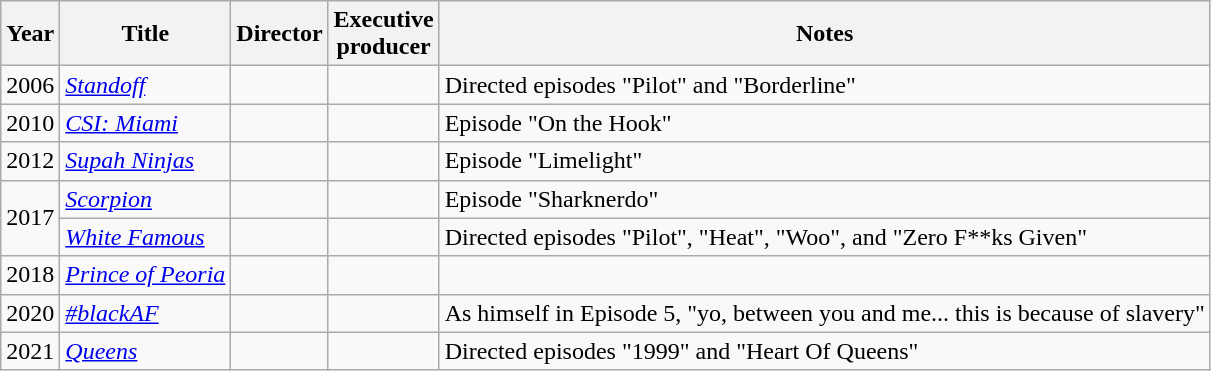<table class="wikitable">
<tr>
<th>Year</th>
<th>Title</th>
<th>Director</th>
<th>Executive<br>producer</th>
<th>Notes</th>
</tr>
<tr>
<td>2006</td>
<td><em><a href='#'>Standoff</a></em></td>
<td></td>
<td></td>
<td>Directed episodes "Pilot" and "Borderline"</td>
</tr>
<tr>
<td>2010</td>
<td><em><a href='#'>CSI: Miami</a></em></td>
<td></td>
<td></td>
<td>Episode "On the Hook"</td>
</tr>
<tr>
<td>2012</td>
<td><em><a href='#'>Supah Ninjas</a></em></td>
<td></td>
<td></td>
<td>Episode "Limelight"</td>
</tr>
<tr>
<td rowspan="2">2017</td>
<td><em><a href='#'>Scorpion</a></em></td>
<td></td>
<td></td>
<td>Episode "Sharknerdo"</td>
</tr>
<tr>
<td><em><a href='#'>White Famous</a></em></td>
<td></td>
<td></td>
<td>Directed episodes "Pilot", "Heat", "Woo", and "Zero F**ks Given"</td>
</tr>
<tr>
<td>2018</td>
<td><em><a href='#'>Prince of Peoria</a></em></td>
<td></td>
<td></td>
<td></td>
</tr>
<tr>
<td>2020</td>
<td><em><a href='#'>#blackAF</a></em></td>
<td></td>
<td></td>
<td>As himself in Episode 5, "yo, between you and me... this is because of slavery"</td>
</tr>
<tr>
<td>2021</td>
<td><em><a href='#'>Queens</a></em></td>
<td></td>
<td></td>
<td>Directed episodes "1999" and "Heart Of Queens"</td>
</tr>
</table>
